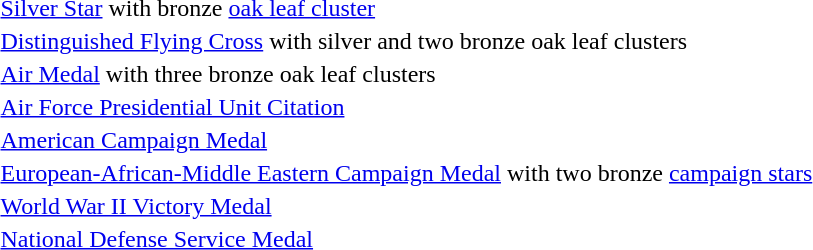<table>
<tr>
<td></td>
<td><a href='#'>Silver Star</a> with bronze <a href='#'>oak leaf cluster</a></td>
</tr>
<tr>
<td></td>
<td><a href='#'>Distinguished Flying Cross</a> with silver and two bronze oak leaf clusters</td>
</tr>
<tr>
<td></td>
<td><a href='#'>Air Medal</a> with three bronze oak leaf clusters</td>
</tr>
<tr>
<td></td>
<td><a href='#'>Air Force Presidential Unit Citation</a></td>
</tr>
<tr>
<td></td>
<td><a href='#'>American Campaign Medal</a></td>
</tr>
<tr>
<td></td>
<td><a href='#'>European-African-Middle Eastern Campaign Medal</a> with two bronze  <a href='#'>campaign stars</a></td>
</tr>
<tr>
<td></td>
<td><a href='#'>World War II Victory Medal</a></td>
</tr>
<tr>
<td></td>
<td><a href='#'>National Defense Service Medal</a></td>
</tr>
<tr>
</tr>
</table>
